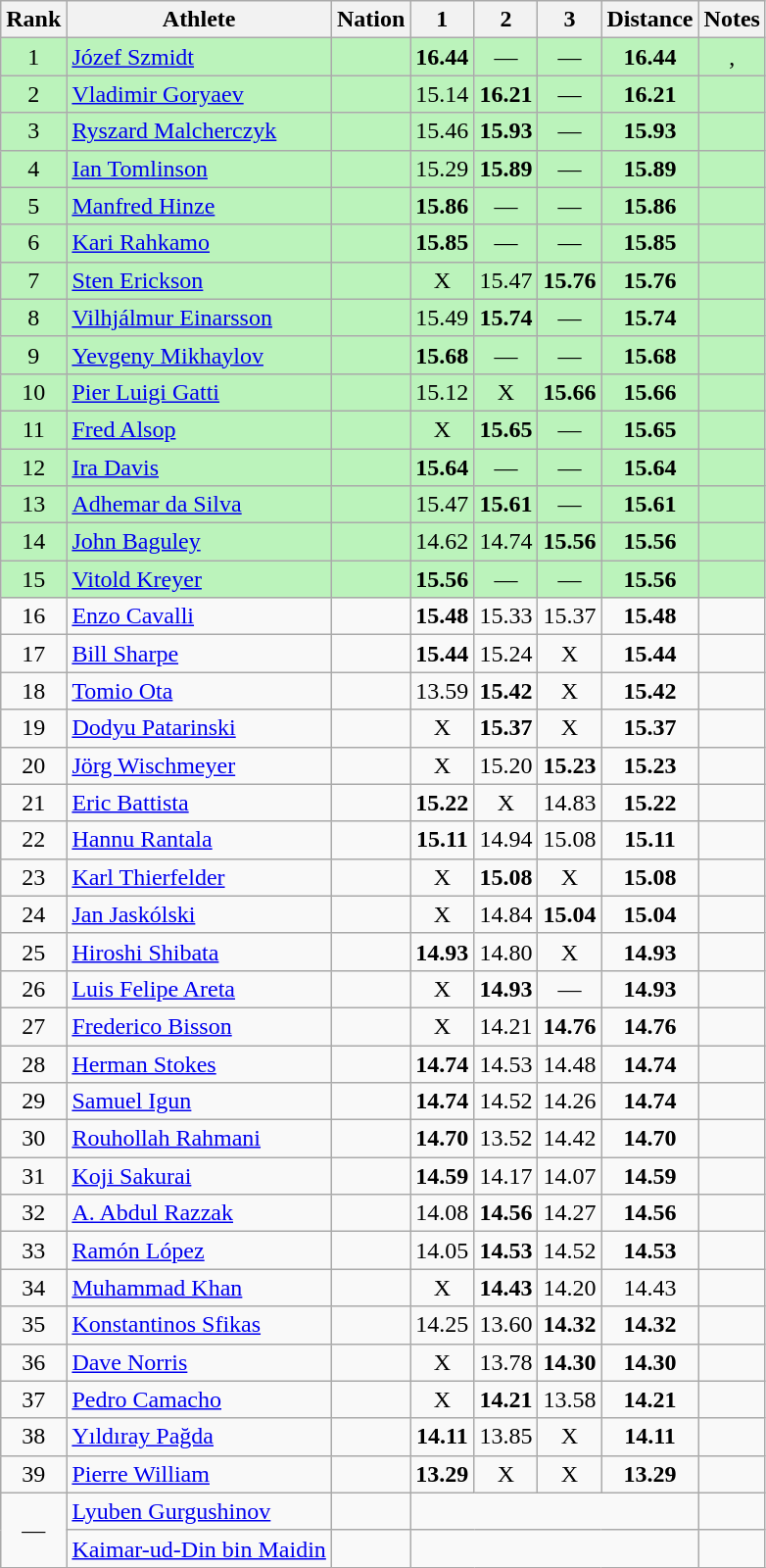<table class="wikitable sortable" style="text-align:center">
<tr>
<th>Rank</th>
<th>Athlete</th>
<th>Nation</th>
<th>1</th>
<th>2</th>
<th>3</th>
<th>Distance</th>
<th>Notes</th>
</tr>
<tr bgcolor=bbf3bb>
<td>1</td>
<td align=left><a href='#'>Józef Szmidt</a></td>
<td align=left></td>
<td><strong>16.44</strong> </td>
<td data-sort-value=1.00>—</td>
<td data-sort-value=1.00>—</td>
<td><strong>16.44</strong></td>
<td>, </td>
</tr>
<tr bgcolor=bbf3bb>
<td>2</td>
<td align=left><a href='#'>Vladimir Goryaev</a></td>
<td align=left></td>
<td>15.14</td>
<td><strong>16.21</strong></td>
<td data-sort-value=1.00>—</td>
<td><strong>16.21</strong></td>
<td></td>
</tr>
<tr bgcolor=bbf3bb>
<td>3</td>
<td align=left><a href='#'>Ryszard Malcherczyk</a></td>
<td align=left></td>
<td>15.46</td>
<td><strong>15.93</strong></td>
<td data-sort-value=1.00>—</td>
<td><strong>15.93</strong></td>
<td></td>
</tr>
<tr bgcolor=bbf3bb>
<td>4</td>
<td align=left><a href='#'>Ian Tomlinson</a></td>
<td align=left></td>
<td>15.29</td>
<td><strong>15.89</strong></td>
<td data-sort-value=1.00>—</td>
<td><strong>15.89</strong></td>
<td></td>
</tr>
<tr bgcolor=bbf3bb>
<td>5</td>
<td align=left><a href='#'>Manfred Hinze</a></td>
<td align=left></td>
<td><strong>15.86</strong></td>
<td data-sort-value=1.00>—</td>
<td data-sort-value=1.00>—</td>
<td><strong>15.86</strong></td>
<td></td>
</tr>
<tr bgcolor=bbf3bb>
<td>6</td>
<td align=left><a href='#'>Kari Rahkamo</a></td>
<td align=left></td>
<td><strong>15.85</strong></td>
<td data-sort-value=1.00>—</td>
<td data-sort-value=1.00>—</td>
<td><strong>15.85</strong></td>
<td></td>
</tr>
<tr bgcolor=bbf3bb>
<td>7</td>
<td align=left><a href='#'>Sten Erickson</a></td>
<td align=left></td>
<td data-sort-value=1.00>X</td>
<td>15.47</td>
<td><strong>15.76</strong></td>
<td><strong>15.76</strong></td>
<td></td>
</tr>
<tr bgcolor=bbf3bb>
<td>8</td>
<td align=left><a href='#'>Vilhjálmur Einarsson</a></td>
<td align=left></td>
<td>15.49</td>
<td><strong>15.74</strong></td>
<td data-sort-value=1.00>—</td>
<td><strong>15.74</strong></td>
<td></td>
</tr>
<tr bgcolor=bbf3bb>
<td>9</td>
<td align=left><a href='#'>Yevgeny Mikhaylov</a></td>
<td align=left></td>
<td><strong>15.68</strong></td>
<td data-sort-value=1.00>—</td>
<td data-sort-value=1.00>—</td>
<td><strong>15.68</strong></td>
<td></td>
</tr>
<tr bgcolor=bbf3bb>
<td>10</td>
<td align=left><a href='#'>Pier Luigi Gatti</a></td>
<td align=left></td>
<td>15.12</td>
<td data-sort-value=1.00>X</td>
<td><strong>15.66</strong></td>
<td><strong>15.66</strong></td>
<td></td>
</tr>
<tr bgcolor=bbf3bb>
<td>11</td>
<td align=left><a href='#'>Fred Alsop</a></td>
<td align=left></td>
<td data-sort-value=1.00>X</td>
<td><strong>15.65</strong></td>
<td data-sort-value=1.00>—</td>
<td><strong>15.65</strong></td>
<td></td>
</tr>
<tr bgcolor=bbf3bb>
<td>12</td>
<td align=left><a href='#'>Ira Davis</a></td>
<td align=left></td>
<td><strong>15.64</strong></td>
<td data-sort-value=1.00>—</td>
<td data-sort-value=1.00>—</td>
<td><strong>15.64</strong></td>
<td></td>
</tr>
<tr bgcolor=bbf3bb>
<td>13</td>
<td align=left><a href='#'>Adhemar da Silva</a></td>
<td align=left></td>
<td>15.47</td>
<td><strong>15.61</strong></td>
<td data-sort-value=1.00>—</td>
<td><strong>15.61</strong></td>
<td></td>
</tr>
<tr bgcolor=bbf3bb>
<td>14</td>
<td align=left><a href='#'>John Baguley</a></td>
<td align=left></td>
<td>14.62</td>
<td>14.74</td>
<td><strong>15.56</strong></td>
<td><strong>15.56</strong></td>
<td></td>
</tr>
<tr bgcolor=bbf3bb>
<td>15</td>
<td align=left><a href='#'>Vitold Kreyer</a></td>
<td align=left></td>
<td><strong>15.56</strong></td>
<td data-sort-value=1.00>—</td>
<td data-sort-value=1.00>—</td>
<td><strong>15.56</strong></td>
<td></td>
</tr>
<tr>
<td>16</td>
<td align=left><a href='#'>Enzo Cavalli</a></td>
<td align=left></td>
<td><strong>15.48</strong></td>
<td>15.33</td>
<td>15.37</td>
<td><strong>15.48</strong></td>
<td></td>
</tr>
<tr>
<td>17</td>
<td align=left><a href='#'>Bill Sharpe</a></td>
<td align=left></td>
<td><strong>15.44</strong></td>
<td>15.24</td>
<td data-sort-value=1.00>X</td>
<td><strong>15.44</strong></td>
<td></td>
</tr>
<tr>
<td>18</td>
<td align=left><a href='#'>Tomio Ota</a></td>
<td align=left></td>
<td>13.59</td>
<td><strong>15.42</strong></td>
<td data-sort-value=1.00>X</td>
<td><strong>15.42</strong></td>
<td></td>
</tr>
<tr>
<td>19</td>
<td align=left><a href='#'>Dodyu Patarinski</a></td>
<td align=left></td>
<td data-sort-value=1.00>X</td>
<td><strong>15.37</strong></td>
<td data-sort-value=1.00>X</td>
<td><strong>15.37</strong></td>
<td></td>
</tr>
<tr>
<td>20</td>
<td align=left><a href='#'>Jörg Wischmeyer</a></td>
<td align=left></td>
<td data-sort-value=1.00>X</td>
<td>15.20</td>
<td><strong>15.23</strong></td>
<td><strong>15.23</strong></td>
<td></td>
</tr>
<tr>
<td>21</td>
<td align=left><a href='#'>Eric Battista</a></td>
<td align=left></td>
<td><strong>15.22</strong></td>
<td data-sort-value=1.00>X</td>
<td>14.83</td>
<td><strong>15.22</strong></td>
<td></td>
</tr>
<tr>
<td>22</td>
<td align=left><a href='#'>Hannu Rantala</a></td>
<td align=left></td>
<td><strong>15.11</strong></td>
<td>14.94</td>
<td>15.08</td>
<td><strong>15.11</strong></td>
<td></td>
</tr>
<tr>
<td>23</td>
<td align=left><a href='#'>Karl Thierfelder</a></td>
<td align=left></td>
<td data-sort-value=1.00>X</td>
<td><strong>15.08</strong></td>
<td data-sort-value=1.00>X</td>
<td><strong>15.08</strong></td>
<td></td>
</tr>
<tr>
<td>24</td>
<td align=left><a href='#'>Jan Jaskólski</a></td>
<td align=left></td>
<td data-sort-value=1.00>X</td>
<td>14.84</td>
<td><strong>15.04</strong></td>
<td><strong>15.04</strong></td>
<td></td>
</tr>
<tr>
<td>25</td>
<td align=left><a href='#'>Hiroshi Shibata</a></td>
<td align=left></td>
<td><strong>14.93</strong></td>
<td>14.80</td>
<td data-sort-value=1.00>X</td>
<td><strong>14.93</strong></td>
<td></td>
</tr>
<tr>
<td>26</td>
<td align=left><a href='#'>Luis Felipe Areta</a></td>
<td align=left></td>
<td data-sort-value=1.00>X</td>
<td><strong>14.93</strong></td>
<td data-sort-value=1.00>—</td>
<td><strong>14.93</strong></td>
<td></td>
</tr>
<tr>
<td>27</td>
<td align=left><a href='#'>Frederico Bisson</a></td>
<td align=left></td>
<td data-sort-value=1.00>X</td>
<td>14.21</td>
<td><strong>14.76</strong></td>
<td><strong>14.76</strong></td>
<td></td>
</tr>
<tr>
<td>28</td>
<td align=left><a href='#'>Herman Stokes</a></td>
<td align=left></td>
<td><strong>14.74</strong></td>
<td>14.53</td>
<td>14.48</td>
<td><strong>14.74</strong></td>
<td></td>
</tr>
<tr>
<td>29</td>
<td align=left><a href='#'>Samuel Igun</a></td>
<td align=left></td>
<td><strong>14.74</strong></td>
<td>14.52</td>
<td>14.26</td>
<td><strong>14.74</strong></td>
<td></td>
</tr>
<tr>
<td>30</td>
<td align=left><a href='#'>Rouhollah Rahmani</a></td>
<td align=left></td>
<td><strong>14.70</strong></td>
<td>13.52</td>
<td>14.42</td>
<td><strong>14.70</strong></td>
<td></td>
</tr>
<tr>
<td>31</td>
<td align=left><a href='#'>Koji Sakurai</a></td>
<td align=left></td>
<td><strong>14.59</strong></td>
<td>14.17</td>
<td>14.07</td>
<td><strong>14.59</strong></td>
<td></td>
</tr>
<tr>
<td>32</td>
<td align=left><a href='#'>A. Abdul Razzak</a></td>
<td align=left></td>
<td>14.08</td>
<td><strong>14.56</strong></td>
<td>14.27</td>
<td><strong>14.56</strong></td>
<td></td>
</tr>
<tr>
<td>33</td>
<td align=left><a href='#'>Ramón López</a></td>
<td align=left></td>
<td>14.05</td>
<td><strong>14.53</strong></td>
<td>14.52</td>
<td><strong>14.53</strong></td>
<td></td>
</tr>
<tr>
<td>34</td>
<td align=left><a href='#'>Muhammad Khan</a></td>
<td align=left></td>
<td data-sort-value=1.00>X</td>
<td><strong>14.43</strong></td>
<td>14.20</td>
<td>14.43</td>
<td></td>
</tr>
<tr>
<td>35</td>
<td align=left><a href='#'>Konstantinos Sfikas</a></td>
<td align=left></td>
<td>14.25</td>
<td>13.60</td>
<td><strong>14.32</strong></td>
<td><strong>14.32</strong></td>
<td></td>
</tr>
<tr>
<td>36</td>
<td align=left><a href='#'>Dave Norris</a></td>
<td align=left></td>
<td data-sort-value=1.00>X</td>
<td>13.78</td>
<td><strong>14.30</strong></td>
<td><strong>14.30</strong></td>
<td></td>
</tr>
<tr>
<td>37</td>
<td align=left><a href='#'>Pedro Camacho</a></td>
<td align=left></td>
<td data-sort-value=1.00>X</td>
<td><strong>14.21</strong></td>
<td>13.58</td>
<td><strong>14.21</strong></td>
<td></td>
</tr>
<tr>
<td>38</td>
<td align=left><a href='#'>Yıldıray Pağda</a></td>
<td align=left></td>
<td><strong>14.11</strong></td>
<td>13.85</td>
<td data-sort-value=1.00>X</td>
<td><strong>14.11</strong></td>
<td></td>
</tr>
<tr>
<td>39</td>
<td align=left><a href='#'>Pierre William</a></td>
<td align=left></td>
<td><strong>13.29</strong></td>
<td data-sort-value=1.00>X</td>
<td data-sort-value=1.00>X</td>
<td><strong>13.29</strong></td>
<td></td>
</tr>
<tr>
<td rowspan=2 data-sort-value=40>—</td>
<td align=left><a href='#'>Lyuben Gurgushinov</a></td>
<td align=left></td>
<td colspan=4 data-sort-value=0.00></td>
<td></td>
</tr>
<tr>
<td align=left><a href='#'>Kaimar-ud-Din bin Maidin</a></td>
<td align=left></td>
<td colspan=4 data-sort-value=0.00></td>
<td></td>
</tr>
</table>
